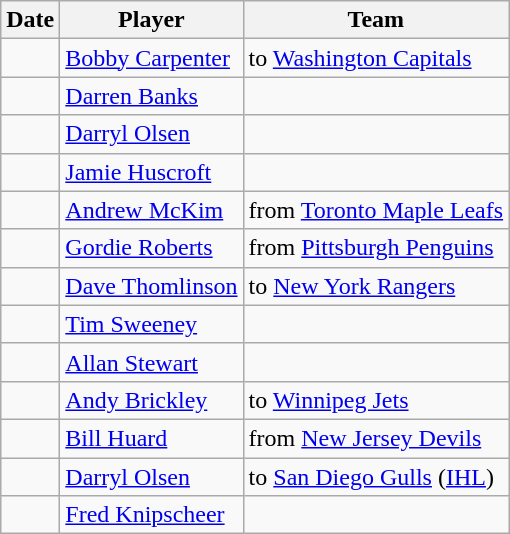<table class="wikitable">
<tr>
<th>Date</th>
<th>Player</th>
<th>Team</th>
</tr>
<tr>
<td></td>
<td><a href='#'>Bobby Carpenter</a></td>
<td>to <a href='#'>Washington Capitals</a></td>
</tr>
<tr>
<td></td>
<td><a href='#'>Darren Banks</a></td>
<td></td>
</tr>
<tr>
<td></td>
<td><a href='#'>Darryl Olsen</a></td>
<td></td>
</tr>
<tr>
<td></td>
<td><a href='#'>Jamie Huscroft</a></td>
<td></td>
</tr>
<tr>
<td></td>
<td><a href='#'>Andrew McKim</a></td>
<td>from <a href='#'>Toronto Maple Leafs</a></td>
</tr>
<tr>
<td></td>
<td><a href='#'>Gordie Roberts</a></td>
<td>from <a href='#'>Pittsburgh Penguins</a></td>
</tr>
<tr>
<td></td>
<td><a href='#'>Dave Thomlinson</a></td>
<td>to <a href='#'>New York Rangers</a></td>
</tr>
<tr>
<td></td>
<td><a href='#'>Tim Sweeney</a></td>
<td></td>
</tr>
<tr>
<td></td>
<td><a href='#'>Allan Stewart</a></td>
<td></td>
</tr>
<tr>
<td></td>
<td><a href='#'>Andy Brickley</a></td>
<td>to <a href='#'>Winnipeg Jets</a></td>
</tr>
<tr>
<td></td>
<td><a href='#'>Bill Huard</a></td>
<td>from <a href='#'>New Jersey Devils</a></td>
</tr>
<tr>
<td></td>
<td><a href='#'>Darryl Olsen</a></td>
<td>to <a href='#'>San Diego Gulls</a> (<a href='#'>IHL</a>)</td>
</tr>
<tr>
<td></td>
<td><a href='#'>Fred Knipscheer</a></td>
<td></td>
</tr>
</table>
